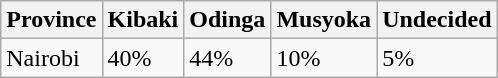<table class="wikitable">
<tr>
<th>Province</th>
<th>Kibaki</th>
<th>Odinga</th>
<th>Musyoka</th>
<th>Undecided</th>
</tr>
<tr>
<td>Nairobi</td>
<td>40%</td>
<td>44%</td>
<td>10%</td>
<td>5%</td>
</tr>
</table>
